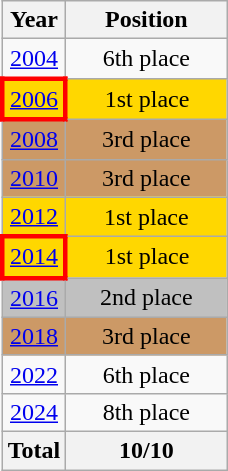<table class="wikitable" style="text-align: center;">
<tr>
<th>Year</th>
<th width="100">Position</th>
</tr>
<tr>
<td> <a href='#'>2004</a></td>
<td>6th place</td>
</tr>
<tr bgcolor=gold>
<td style="border: 3px solid red"> <a href='#'>2006</a></td>
<td>1st place</td>
</tr>
<tr bgcolor=cc9966>
<td> <a href='#'>2008</a></td>
<td>3rd place</td>
</tr>
<tr bgcolor=cc9966>
<td> <a href='#'>2010</a></td>
<td>3rd place</td>
</tr>
<tr bgcolor=gold>
<td> <a href='#'>2012</a></td>
<td>1st place</td>
</tr>
<tr bgcolor=gold>
<td style="border: 3px solid red"> <a href='#'>2014</a></td>
<td>1st place</td>
</tr>
<tr bgcolor=silver>
<td> <a href='#'>2016</a></td>
<td>2nd place</td>
</tr>
<tr bgcolor=cc9966>
<td> <a href='#'>2018</a></td>
<td>3rd place</td>
</tr>
<tr>
<td> <a href='#'>2022</a></td>
<td>6th place</td>
</tr>
<tr>
<td> <a href='#'>2024</a></td>
<td>8th place</td>
</tr>
<tr>
<th>Total</th>
<th>10/10</th>
</tr>
</table>
